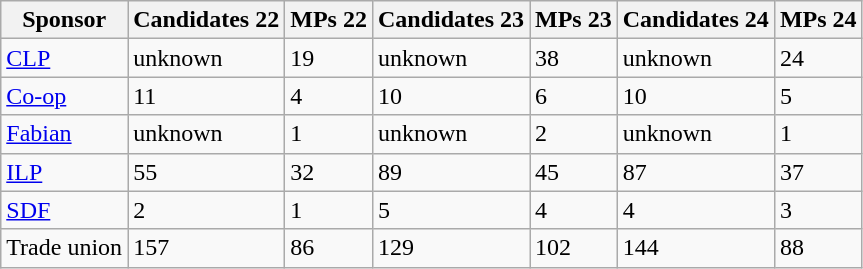<table class="wikitable sortable">
<tr>
<th>Sponsor</th>
<th>Candidates 22</th>
<th>MPs 22</th>
<th>Candidates 23</th>
<th>MPs 23</th>
<th>Candidates 24</th>
<th>MPs 24</th>
</tr>
<tr>
<td><a href='#'>CLP</a></td>
<td>unknown</td>
<td>19</td>
<td>unknown</td>
<td>38</td>
<td>unknown</td>
<td>24</td>
</tr>
<tr>
<td><a href='#'>Co-op</a></td>
<td>11</td>
<td>4</td>
<td>10</td>
<td>6</td>
<td>10</td>
<td>5</td>
</tr>
<tr>
<td><a href='#'>Fabian</a></td>
<td>unknown</td>
<td>1</td>
<td>unknown</td>
<td>2</td>
<td>unknown</td>
<td>1</td>
</tr>
<tr>
<td><a href='#'>ILP</a></td>
<td>55</td>
<td>32</td>
<td>89</td>
<td>45</td>
<td>87</td>
<td>37</td>
</tr>
<tr>
<td><a href='#'>SDF</a></td>
<td>2</td>
<td>1</td>
<td>5</td>
<td>4</td>
<td>4</td>
<td>3</td>
</tr>
<tr>
<td>Trade union</td>
<td>157</td>
<td>86</td>
<td>129</td>
<td>102</td>
<td>144</td>
<td>88</td>
</tr>
</table>
